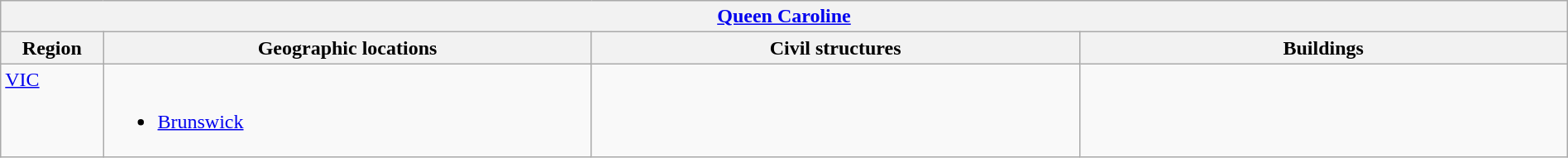<table class="wikitable" width="100%">
<tr>
<th colspan="4"> <a href='#'>Queen Caroline</a></th>
</tr>
<tr>
<th width="5%">Region</th>
<th width="23.75%">Geographic locations</th>
<th width="23.75%">Civil structures</th>
<th width="23.75%">Buildings</th>
</tr>
<tr>
<td align=left valign=top> <a href='#'>VIC</a></td>
<td><br><ul><li><a href='#'>Brunswick</a></li></ul></td>
<td></td>
<td></td>
</tr>
</table>
